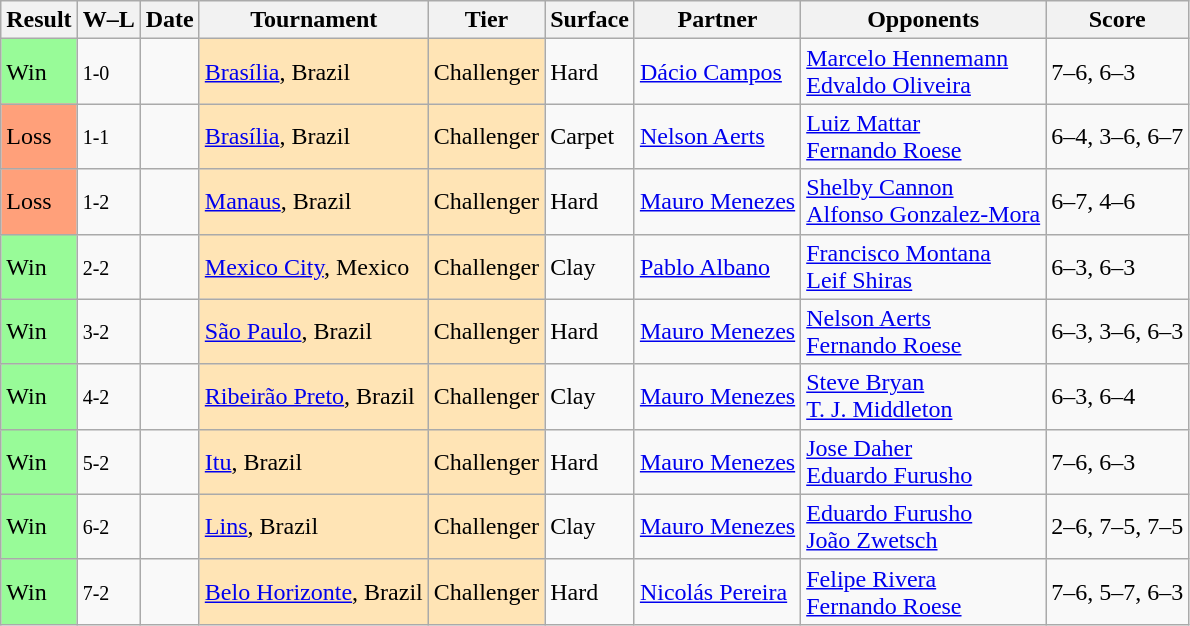<table class="sortable wikitable">
<tr>
<th>Result</th>
<th class="unsortable">W–L</th>
<th>Date</th>
<th>Tournament</th>
<th>Tier</th>
<th>Surface</th>
<th>Partner</th>
<th>Opponents</th>
<th class="unsortable">Score</th>
</tr>
<tr>
<td style="background:#98fb98;">Win</td>
<td><small>1-0</small></td>
<td></td>
<td style="background:moccasin;"><a href='#'>Brasília</a>, Brazil</td>
<td style="background:moccasin;">Challenger</td>
<td>Hard</td>
<td> <a href='#'>Dácio Campos</a></td>
<td> <a href='#'>Marcelo Hennemann</a> <br>  <a href='#'>Edvaldo Oliveira</a></td>
<td>7–6, 6–3</td>
</tr>
<tr>
<td style="background:#ffa07a;">Loss</td>
<td><small>1-1</small></td>
<td></td>
<td style="background:moccasin;"><a href='#'>Brasília</a>, Brazil</td>
<td style="background:moccasin;">Challenger</td>
<td>Carpet</td>
<td> <a href='#'>Nelson Aerts</a></td>
<td> <a href='#'>Luiz Mattar</a> <br>  <a href='#'>Fernando Roese</a></td>
<td>6–4, 3–6, 6–7</td>
</tr>
<tr>
<td style="background:#ffa07a;">Loss</td>
<td><small>1-2</small></td>
<td></td>
<td style="background:moccasin;"><a href='#'>Manaus</a>, Brazil</td>
<td style="background:moccasin;">Challenger</td>
<td>Hard</td>
<td> <a href='#'>Mauro Menezes</a></td>
<td> <a href='#'>Shelby Cannon</a> <br>  <a href='#'>Alfonso Gonzalez-Mora</a></td>
<td>6–7, 4–6</td>
</tr>
<tr>
<td style="background:#98fb98;">Win</td>
<td><small>2-2</small></td>
<td></td>
<td style="background:moccasin;"><a href='#'>Mexico City</a>, Mexico</td>
<td style="background:moccasin;">Challenger</td>
<td>Clay</td>
<td> <a href='#'>Pablo Albano</a></td>
<td> <a href='#'>Francisco Montana</a> <br>  <a href='#'>Leif Shiras</a></td>
<td>6–3, 6–3</td>
</tr>
<tr>
<td style="background:#98fb98;">Win</td>
<td><small>3-2</small></td>
<td></td>
<td style="background:moccasin;"><a href='#'>São Paulo</a>, Brazil</td>
<td style="background:moccasin;">Challenger</td>
<td>Hard</td>
<td> <a href='#'>Mauro Menezes</a></td>
<td> <a href='#'>Nelson Aerts</a> <br>  <a href='#'>Fernando Roese</a></td>
<td>6–3, 3–6, 6–3</td>
</tr>
<tr>
<td style="background:#98fb98;">Win</td>
<td><small>4-2</small></td>
<td></td>
<td style="background:moccasin;"><a href='#'>Ribeirão Preto</a>, Brazil</td>
<td style="background:moccasin;">Challenger</td>
<td>Clay</td>
<td> <a href='#'>Mauro Menezes</a></td>
<td> <a href='#'>Steve Bryan</a> <br>  <a href='#'>T. J. Middleton</a></td>
<td>6–3, 6–4</td>
</tr>
<tr>
<td style="background:#98fb98;">Win</td>
<td><small>5-2</small></td>
<td></td>
<td style="background:moccasin;"><a href='#'>Itu</a>, Brazil</td>
<td style="background:moccasin;">Challenger</td>
<td>Hard</td>
<td> <a href='#'>Mauro Menezes</a></td>
<td> <a href='#'>Jose Daher</a> <br>  <a href='#'>Eduardo Furusho</a></td>
<td>7–6, 6–3</td>
</tr>
<tr>
<td style="background:#98fb98;">Win</td>
<td><small>6-2</small></td>
<td></td>
<td style="background:moccasin;"><a href='#'>Lins</a>, Brazil</td>
<td style="background:moccasin;">Challenger</td>
<td>Clay</td>
<td> <a href='#'>Mauro Menezes</a></td>
<td> <a href='#'>Eduardo Furusho</a> <br>  <a href='#'>João Zwetsch</a></td>
<td>2–6, 7–5, 7–5</td>
</tr>
<tr>
<td style="background:#98fb98;">Win</td>
<td><small>7-2</small></td>
<td></td>
<td style="background:moccasin;"><a href='#'>Belo Horizonte</a>, Brazil</td>
<td style="background:moccasin;">Challenger</td>
<td>Hard</td>
<td> <a href='#'>Nicolás Pereira</a></td>
<td> <a href='#'>Felipe Rivera</a> <br>  <a href='#'>Fernando Roese</a></td>
<td>7–6, 5–7, 6–3</td>
</tr>
</table>
